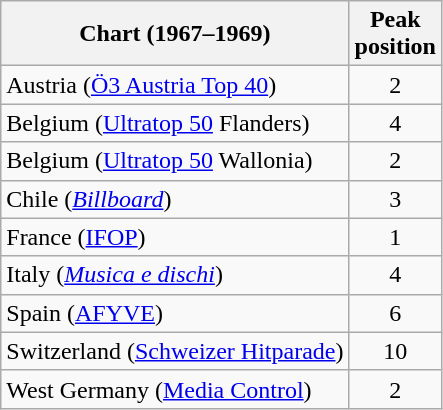<table class="wikitable sortable">
<tr>
<th align="left">Chart (1967–1969)</th>
<th align="left">Peak<br>position</th>
</tr>
<tr>
<td align="left">Austria (<a href='#'>Ö3 Austria Top 40</a>)</td>
<td align="center">2</td>
</tr>
<tr>
<td align="left">Belgium (<a href='#'>Ultratop 50</a> Flanders)</td>
<td align="center">4</td>
</tr>
<tr>
<td align="left">Belgium (<a href='#'>Ultratop 50</a> Wallonia)</td>
<td align="center">2</td>
</tr>
<tr>
<td>Chile (<a href='#'><em>Billboard</em></a>)</td>
<td align="center">3</td>
</tr>
<tr>
<td align="left">France (<a href='#'>IFOP</a>)</td>
<td align="center">1</td>
</tr>
<tr>
<td align="left">Italy (<em><a href='#'>Musica e dischi</a></em>)</td>
<td align="center">4</td>
</tr>
<tr>
<td align="left">Spain (<a href='#'>AFYVE</a>)</td>
<td align="center">6</td>
</tr>
<tr>
<td align="left">Switzerland (<a href='#'>Schweizer Hitparade</a>)</td>
<td align="center">10</td>
</tr>
<tr>
<td align="left">West Germany (<a href='#'>Media Control</a>)</td>
<td align="center">2</td>
</tr>
</table>
